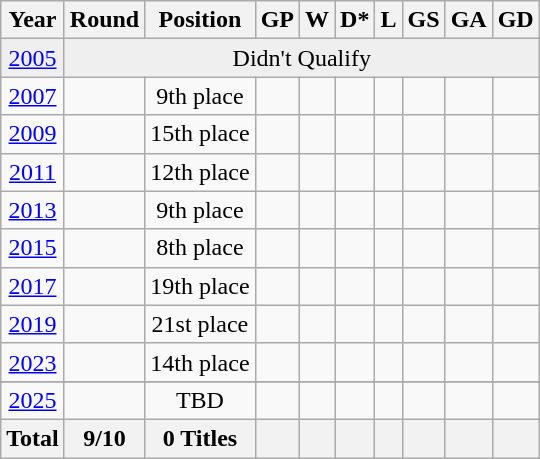<table class="wikitable" style="text-align: center;">
<tr>
<th>Year</th>
<th>Round</th>
<th>Position</th>
<th>GP</th>
<th>W</th>
<th>D*</th>
<th>L</th>
<th>GS</th>
<th>GA</th>
<th>GD</th>
</tr>
<tr bgcolor=efefef>
<td> <a href='#'>2005</a></td>
<td colspan=9 rowspan=1>Didn't Qualify</td>
</tr>
<tr bgcolor=>
<td> <a href='#'>2007</a></td>
<td></td>
<td>9th place</td>
<td></td>
<td></td>
<td></td>
<td></td>
<td></td>
<td></td>
<td></td>
</tr>
<tr bgcolor=>
<td> <a href='#'>2009</a></td>
<td></td>
<td>15th place</td>
<td></td>
<td></td>
<td></td>
<td></td>
<td></td>
<td></td>
<td></td>
</tr>
<tr bgcolor=>
<td> <a href='#'>2011</a></td>
<td></td>
<td>12th place</td>
<td></td>
<td></td>
<td></td>
<td></td>
<td></td>
<td></td>
<td></td>
</tr>
<tr bgcolor=>
<td> <a href='#'>2013</a></td>
<td></td>
<td>9th place</td>
<td></td>
<td></td>
<td></td>
<td></td>
<td></td>
<td></td>
<td></td>
</tr>
<tr bgcolor=>
<td> <a href='#'>2015</a></td>
<td></td>
<td>8th place</td>
<td></td>
<td></td>
<td></td>
<td></td>
<td></td>
<td></td>
<td></td>
</tr>
<tr bgcolor=>
<td> <a href='#'>2017</a></td>
<td></td>
<td>19th place</td>
<td></td>
<td></td>
<td></td>
<td></td>
<td></td>
<td></td>
<td></td>
</tr>
<tr bgcolor=>
<td> <a href='#'>2019</a></td>
<td></td>
<td>21st place</td>
<td></td>
<td></td>
<td></td>
<td></td>
<td></td>
<td></td>
<td></td>
</tr>
<tr bgcolor=>
<td> <a href='#'>2023</a></td>
<td></td>
<td>14th place</td>
<td></td>
<td></td>
<td></td>
<td></td>
<td></td>
<td></td>
<td></td>
</tr>
<tr>
</tr>
<tr bgcolor=>
<td> <a href='#'>2025</a></td>
<td></td>
<td>TBD</td>
<td></td>
<td></td>
<td></td>
<td></td>
<td></td>
<td></td>
<td></td>
</tr>
<tr>
<th>Total</th>
<th>9/10</th>
<th>0 Titles</th>
<th></th>
<th></th>
<th></th>
<th></th>
<th></th>
<th></th>
<th></th>
</tr>
</table>
